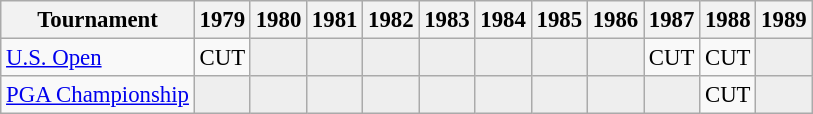<table class="wikitable" style="font-size:95%;text-align:center;">
<tr>
<th>Tournament</th>
<th>1979</th>
<th>1980</th>
<th>1981</th>
<th>1982</th>
<th>1983</th>
<th>1984</th>
<th>1985</th>
<th>1986</th>
<th>1987</th>
<th>1988</th>
<th>1989</th>
</tr>
<tr>
<td align=left><a href='#'>U.S. Open</a></td>
<td>CUT</td>
<td style="background:#eeeeee;"></td>
<td style="background:#eeeeee;"></td>
<td style="background:#eeeeee;"></td>
<td style="background:#eeeeee;"></td>
<td style="background:#eeeeee;"></td>
<td style="background:#eeeeee;"></td>
<td style="background:#eeeeee;"></td>
<td>CUT</td>
<td>CUT</td>
<td style="background:#eeeeee;"></td>
</tr>
<tr>
<td align=left><a href='#'>PGA Championship</a></td>
<td style="background:#eeeeee;"></td>
<td style="background:#eeeeee;"></td>
<td style="background:#eeeeee;"></td>
<td style="background:#eeeeee;"></td>
<td style="background:#eeeeee;"></td>
<td style="background:#eeeeee;"></td>
<td style="background:#eeeeee;"></td>
<td style="background:#eeeeee;"></td>
<td style="background:#eeeeee;"></td>
<td>CUT</td>
<td style="background:#eeeeee;"></td>
</tr>
</table>
